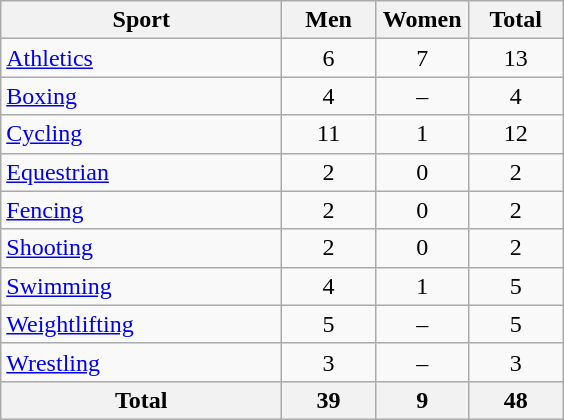<table class="wikitable sortable" style="text-align:center;">
<tr>
<th width=180>Sport</th>
<th width=55>Men</th>
<th width=55>Women</th>
<th width=55>Total</th>
</tr>
<tr>
<td align=left><a href='#'>Athletics</a></td>
<td>6</td>
<td>7</td>
<td>13</td>
</tr>
<tr>
<td align=left><a href='#'>Boxing</a></td>
<td>4</td>
<td>–</td>
<td>4</td>
</tr>
<tr>
<td align=left><a href='#'>Cycling</a></td>
<td>11</td>
<td>1</td>
<td>12</td>
</tr>
<tr>
<td align=left><a href='#'>Equestrian</a></td>
<td>2</td>
<td>0</td>
<td>2</td>
</tr>
<tr>
<td align=left><a href='#'>Fencing</a></td>
<td>2</td>
<td>0</td>
<td>2</td>
</tr>
<tr>
<td align=left><a href='#'>Shooting</a></td>
<td>2</td>
<td>0</td>
<td>2</td>
</tr>
<tr>
<td align=left><a href='#'>Swimming</a></td>
<td>4</td>
<td>1</td>
<td>5</td>
</tr>
<tr>
<td align=left><a href='#'>Weightlifting</a></td>
<td>5</td>
<td>–</td>
<td>5</td>
</tr>
<tr>
<td align=left><a href='#'>Wrestling</a></td>
<td>3</td>
<td>–</td>
<td>3</td>
</tr>
<tr>
<th>Total</th>
<th>39</th>
<th>9</th>
<th>48</th>
</tr>
</table>
